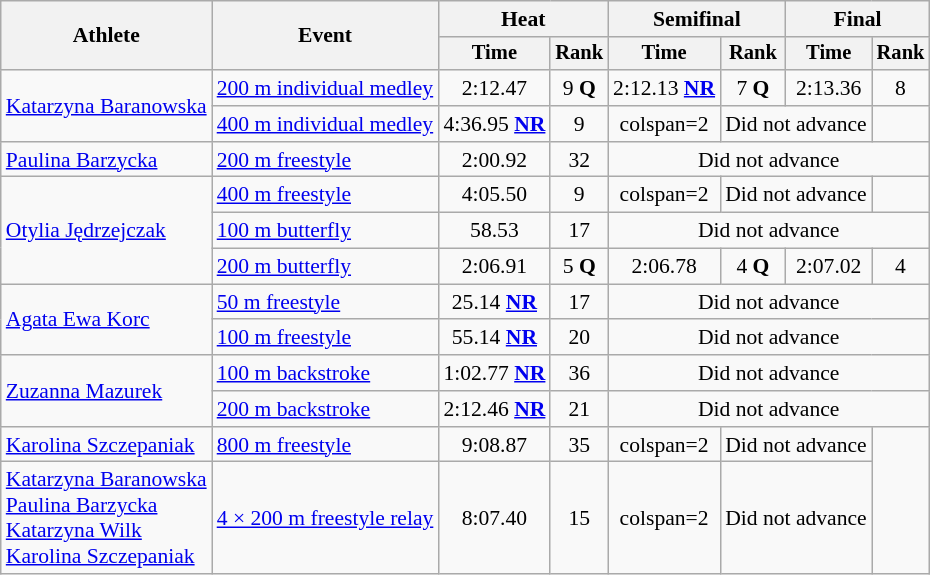<table class=wikitable style="font-size:90%">
<tr>
<th rowspan="2">Athlete</th>
<th rowspan="2">Event</th>
<th colspan="2">Heat</th>
<th colspan="2">Semifinal</th>
<th colspan="2">Final</th>
</tr>
<tr style="font-size:95%">
<th>Time</th>
<th>Rank</th>
<th>Time</th>
<th>Rank</th>
<th>Time</th>
<th>Rank</th>
</tr>
<tr align=center>
<td align=left rowspan=2><a href='#'>Katarzyna Baranowska</a></td>
<td align=left><a href='#'>200 m individual medley</a></td>
<td>2:12.47</td>
<td>9 <strong>Q</strong></td>
<td>2:12.13 <strong><a href='#'>NR</a></strong></td>
<td>7 <strong>Q</strong></td>
<td>2:13.36</td>
<td>8</td>
</tr>
<tr align=center>
<td align=left><a href='#'>400 m individual medley</a></td>
<td>4:36.95 <strong><a href='#'>NR</a></strong></td>
<td>9</td>
<td>colspan=2 </td>
<td colspan=2>Did not advance</td>
</tr>
<tr align=center>
<td align=left><a href='#'>Paulina Barzycka</a></td>
<td align=left><a href='#'>200 m freestyle</a></td>
<td>2:00.92</td>
<td>32</td>
<td colspan=4>Did not advance</td>
</tr>
<tr align=center>
<td align=left rowspan=3><a href='#'>Otylia Jędrzejczak</a></td>
<td align=left><a href='#'>400 m freestyle</a></td>
<td>4:05.50</td>
<td>9</td>
<td>colspan=2 </td>
<td colspan=2>Did not advance</td>
</tr>
<tr align=center>
<td align=left><a href='#'>100 m butterfly</a></td>
<td>58.53</td>
<td>17</td>
<td colspan=4>Did not advance</td>
</tr>
<tr align=center>
<td align=left><a href='#'>200 m butterfly</a></td>
<td>2:06.91</td>
<td>5 <strong>Q</strong></td>
<td>2:06.78</td>
<td>4 <strong>Q</strong></td>
<td>2:07.02</td>
<td>4</td>
</tr>
<tr align=center>
<td align=left rowspan=2><a href='#'>Agata Ewa Korc</a></td>
<td align=left><a href='#'>50 m freestyle</a></td>
<td>25.14 <strong><a href='#'>NR</a></strong></td>
<td>17</td>
<td colspan=4>Did not advance</td>
</tr>
<tr align=center>
<td align=left><a href='#'>100 m freestyle</a></td>
<td>55.14 <strong><a href='#'>NR</a></strong></td>
<td>20</td>
<td colspan=4>Did not advance</td>
</tr>
<tr align=center>
<td align=left rowspan=2><a href='#'>Zuzanna Mazurek</a></td>
<td align=left><a href='#'>100 m backstroke</a></td>
<td>1:02.77 <strong><a href='#'>NR</a></strong></td>
<td>36</td>
<td colspan=4>Did not advance</td>
</tr>
<tr align=center>
<td align=left><a href='#'>200 m backstroke</a></td>
<td>2:12.46 <strong><a href='#'>NR</a></strong></td>
<td>21</td>
<td colspan=4>Did not advance</td>
</tr>
<tr align=center>
<td align=left><a href='#'>Karolina Szczepaniak</a></td>
<td align=left><a href='#'>800 m freestyle</a></td>
<td>9:08.87</td>
<td>35</td>
<td>colspan=2 </td>
<td colspan=2>Did not advance</td>
</tr>
<tr align=center>
<td align=left><a href='#'>Katarzyna Baranowska</a><br><a href='#'>Paulina Barzycka</a><br><a href='#'>Katarzyna Wilk</a><br><a href='#'>Karolina Szczepaniak</a></td>
<td align=left><a href='#'>4 × 200 m freestyle relay</a></td>
<td>8:07.40</td>
<td>15</td>
<td>colspan=2 </td>
<td colspan=2>Did not advance</td>
</tr>
</table>
